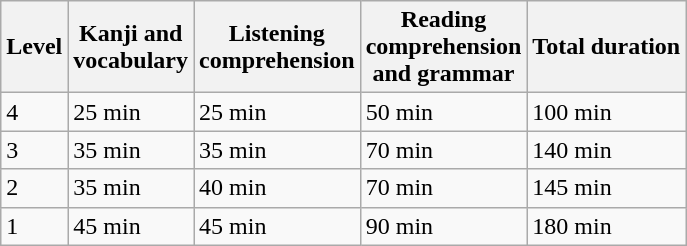<table class="wikitable">
<tr>
<th>Level</th>
<th>Kanji and <br>vocabulary</th>
<th>Listening <br>comprehension</th>
<th>Reading<br>comprehension<br>and grammar</th>
<th>Total duration</th>
</tr>
<tr>
<td>4</td>
<td>25 min</td>
<td>25 min</td>
<td>50 min</td>
<td>100 min</td>
</tr>
<tr>
<td>3</td>
<td>35 min</td>
<td>35 min</td>
<td>70 min</td>
<td>140 min</td>
</tr>
<tr>
<td>2</td>
<td>35 min</td>
<td>40 min</td>
<td>70 min</td>
<td>145 min</td>
</tr>
<tr>
<td>1</td>
<td>45 min</td>
<td>45 min</td>
<td>90 min</td>
<td>180 min</td>
</tr>
</table>
